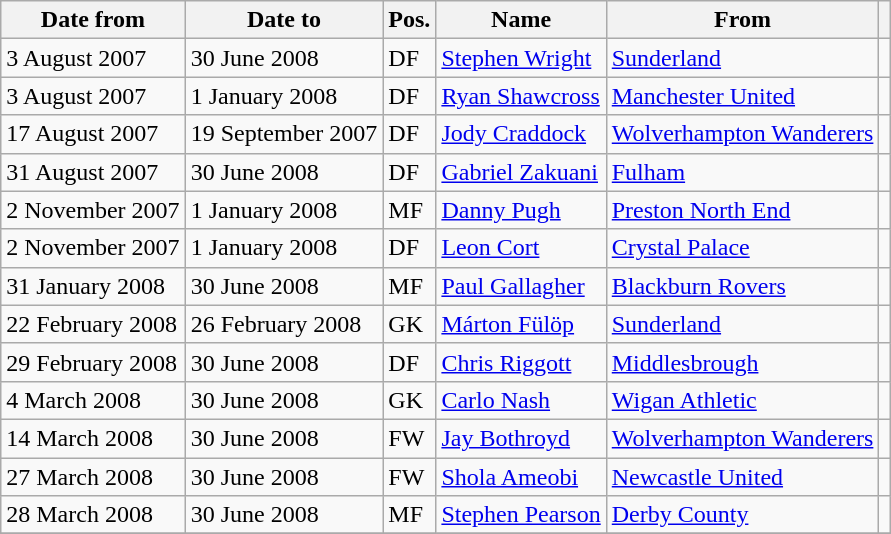<table class="wikitable">
<tr>
<th>Date from</th>
<th>Date to</th>
<th>Pos.</th>
<th>Name</th>
<th>From</th>
<th></th>
</tr>
<tr>
<td>3 August 2007</td>
<td>30 June 2008</td>
<td>DF</td>
<td> <a href='#'>Stephen Wright</a></td>
<td> <a href='#'>Sunderland</a></td>
<td></td>
</tr>
<tr>
<td>3 August 2007</td>
<td>1 January 2008</td>
<td>DF</td>
<td> <a href='#'>Ryan Shawcross</a></td>
<td> <a href='#'>Manchester United</a></td>
<td></td>
</tr>
<tr>
<td>17 August 2007</td>
<td>19 September 2007</td>
<td>DF</td>
<td> <a href='#'>Jody Craddock</a></td>
<td> <a href='#'>Wolverhampton Wanderers</a></td>
<td></td>
</tr>
<tr>
<td>31 August 2007</td>
<td>30 June 2008</td>
<td>DF</td>
<td> <a href='#'>Gabriel Zakuani</a></td>
<td> <a href='#'>Fulham</a></td>
<td></td>
</tr>
<tr>
<td>2 November 2007</td>
<td>1 January 2008</td>
<td>MF</td>
<td> <a href='#'>Danny Pugh</a></td>
<td> <a href='#'>Preston North End</a></td>
<td></td>
</tr>
<tr>
<td>2 November 2007</td>
<td>1 January 2008</td>
<td>DF</td>
<td> <a href='#'>Leon Cort</a></td>
<td> <a href='#'>Crystal Palace</a></td>
<td></td>
</tr>
<tr>
<td>31 January 2008</td>
<td>30 June 2008</td>
<td>MF</td>
<td> <a href='#'>Paul Gallagher</a></td>
<td> <a href='#'>Blackburn Rovers</a></td>
<td></td>
</tr>
<tr>
<td>22 February 2008</td>
<td>26 February 2008</td>
<td>GK</td>
<td> <a href='#'>Márton Fülöp</a></td>
<td> <a href='#'>Sunderland</a></td>
<td></td>
</tr>
<tr>
<td>29 February 2008</td>
<td>30 June 2008</td>
<td>DF</td>
<td> <a href='#'>Chris Riggott</a></td>
<td> <a href='#'>Middlesbrough</a></td>
<td></td>
</tr>
<tr>
<td>4 March 2008</td>
<td>30 June 2008</td>
<td>GK</td>
<td> <a href='#'>Carlo Nash</a></td>
<td> <a href='#'>Wigan Athletic</a></td>
<td></td>
</tr>
<tr>
<td>14 March 2008</td>
<td>30 June 2008</td>
<td>FW</td>
<td> <a href='#'>Jay Bothroyd</a></td>
<td> <a href='#'>Wolverhampton Wanderers</a></td>
<td></td>
</tr>
<tr>
<td>27 March 2008</td>
<td>30 June 2008</td>
<td>FW</td>
<td> <a href='#'>Shola Ameobi</a></td>
<td> <a href='#'>Newcastle United</a></td>
<td></td>
</tr>
<tr>
<td>28 March 2008</td>
<td>30 June 2008</td>
<td>MF</td>
<td> <a href='#'>Stephen Pearson</a></td>
<td> <a href='#'>Derby County</a></td>
<td></td>
</tr>
<tr>
</tr>
</table>
